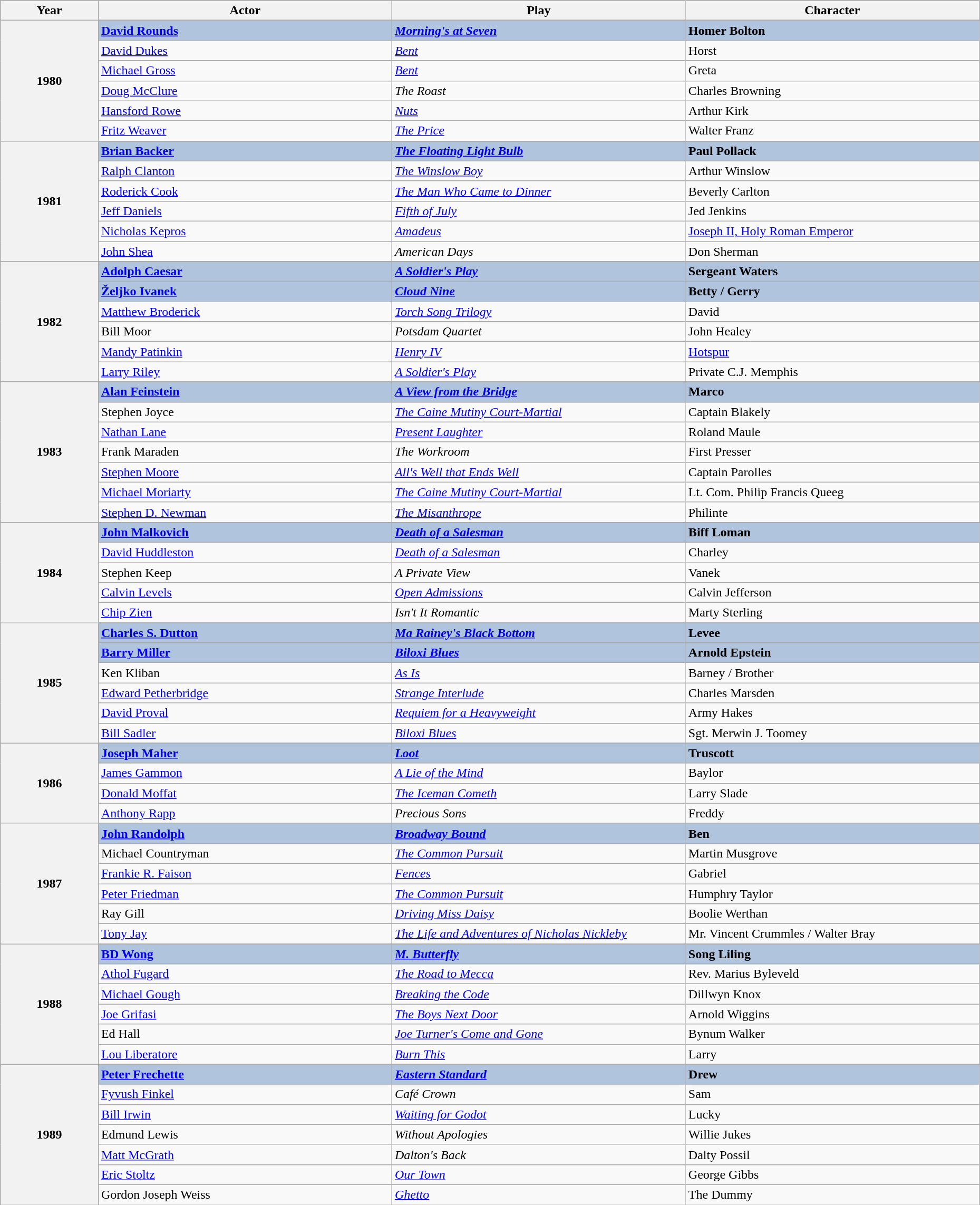<table class="wikitable" style="width:98%;">
<tr style="background:#bebebe;">
<th style="width:10%;">Year</th>
<th style="width:30%;">Actor</th>
<th style="width:30%;">Play</th>
<th style="width:30%;">Character</th>
</tr>
<tr>
<th rowspan="7" align="center">1980</th>
</tr>
<tr style="background:#B0C4DE">
<td><strong><a href='#'>David Rounds</a></strong></td>
<td><strong><em><a href='#'>Morning's at Seven</a></em></strong></td>
<td><strong>Homer Bolton </strong></td>
</tr>
<tr>
<td><a href='#'>David Dukes</a></td>
<td><em><a href='#'>Bent</a></em></td>
<td>Horst</td>
</tr>
<tr>
<td><a href='#'>Michael Gross</a></td>
<td><em><a href='#'>Bent</a></em></td>
<td>Greta</td>
</tr>
<tr>
<td><a href='#'>Doug McClure</a></td>
<td><em>The Roast</em></td>
<td>Charles Browning</td>
</tr>
<tr>
<td><a href='#'>Hansford Rowe</a></td>
<td><em><a href='#'>Nuts</a></em></td>
<td>Arthur Kirk</td>
</tr>
<tr>
<td><a href='#'>Fritz Weaver</a></td>
<td><em><a href='#'>The Price</a></em></td>
<td>Walter Franz</td>
</tr>
<tr>
<th rowspan="7" align="center">1981</th>
</tr>
<tr style="background:#B0C4DE">
<td><strong><a href='#'>Brian Backer</a></strong></td>
<td><strong><em><a href='#'>The Floating Light Bulb</a></em></strong></td>
<td><strong>Paul Pollack </strong></td>
</tr>
<tr>
<td><a href='#'>Ralph Clanton</a></td>
<td><em><a href='#'>The Winslow Boy</a></em></td>
<td>Arthur Winslow</td>
</tr>
<tr>
<td><a href='#'>Roderick Cook</a></td>
<td><em><a href='#'>The Man Who Came to Dinner</a></em></td>
<td>Beverly Carlton</td>
</tr>
<tr>
<td><a href='#'>Jeff Daniels</a></td>
<td><em><a href='#'>Fifth of July</a></em></td>
<td>Jed Jenkins</td>
</tr>
<tr>
<td><a href='#'>Nicholas Kepros</a></td>
<td><em><a href='#'>Amadeus</a></em></td>
<td><a href='#'>Joseph II, Holy Roman Emperor</a></td>
</tr>
<tr>
<td><a href='#'>John Shea</a></td>
<td><em>American Days</em></td>
<td>Don Sherman</td>
</tr>
<tr>
<th rowspan="7" align="center">1982</th>
</tr>
<tr style="background:#B0C4DE">
<td><strong><a href='#'>Adolph Caesar</a></strong></td>
<td><strong><em><a href='#'>A Soldier's Play</a></em></strong></td>
<td><strong>Sergeant Waters</strong></td>
</tr>
<tr style="background:#B0C4DE">
<td><strong><a href='#'>Željko Ivanek</a></strong></td>
<td><strong><em><a href='#'>Cloud Nine</a></em></strong></td>
<td><strong>Betty / Gerry</strong></td>
</tr>
<tr>
<td><a href='#'>Matthew Broderick</a></td>
<td><em><a href='#'>Torch Song Trilogy</a></em></td>
<td>David</td>
</tr>
<tr>
<td>Bill Moor</td>
<td><em>Potsdam Quartet</em></td>
<td>John Healey</td>
</tr>
<tr>
<td><a href='#'>Mandy Patinkin</a></td>
<td><em><a href='#'>Henry IV</a></em></td>
<td><a href='#'>Hotspur</a></td>
</tr>
<tr>
<td><a href='#'>Larry Riley</a></td>
<td><em><a href='#'>A Soldier's Play</a></em></td>
<td>Private C.J. Memphis</td>
</tr>
<tr>
<th rowspan="8" align="center">1983</th>
</tr>
<tr style="background:#B0C4DE">
<td><strong><a href='#'>Alan Feinstein</a></strong></td>
<td><strong><em><a href='#'>A View from the Bridge</a></em></strong></td>
<td><strong>Marco</strong></td>
</tr>
<tr>
<td>Stephen Joyce</td>
<td><em><a href='#'>The Caine Mutiny Court-Martial</a></em></td>
<td>Captain Blakely</td>
</tr>
<tr>
<td><a href='#'>Nathan Lane</a></td>
<td><em><a href='#'>Present Laughter</a></em></td>
<td>Roland Maule</td>
</tr>
<tr>
<td>Frank Maraden</td>
<td><em>The Workroom</em></td>
<td>First Presser</td>
</tr>
<tr>
<td><a href='#'>Stephen Moore</a></td>
<td><em><a href='#'>All's Well that Ends Well</a></em></td>
<td>Captain Parolles</td>
</tr>
<tr>
<td><a href='#'>Michael Moriarty</a></td>
<td><em><a href='#'>The Caine Mutiny Court-Martial</a></em></td>
<td>Lt. Com. Philip Francis Queeg</td>
</tr>
<tr>
<td><a href='#'>Stephen D. Newman</a></td>
<td><em><a href='#'>The Misanthrope</a></em></td>
<td>Philinte</td>
</tr>
<tr>
<th rowspan="6" align="center">1984</th>
</tr>
<tr style="background:#B0C4DE">
<td><strong><a href='#'>John Malkovich</a></strong></td>
<td><strong><em><a href='#'>Death of a Salesman</a></em></strong></td>
<td><strong>Biff Loman</strong></td>
</tr>
<tr>
<td><a href='#'>David Huddleston</a></td>
<td><em><a href='#'>Death of a Salesman</a></em></td>
<td>Charley</td>
</tr>
<tr>
<td>Stephen Keep</td>
<td><em>A Private View</em></td>
<td>Vanek</td>
</tr>
<tr>
<td><a href='#'>Calvin Levels</a></td>
<td><em><a href='#'>Open Admissions</a></em></td>
<td>Calvin Jefferson</td>
</tr>
<tr>
<td><a href='#'>Chip Zien</a></td>
<td><em>Isn't It Romantic</em></td>
<td>Marty Sterling</td>
</tr>
<tr>
<th rowspan="7" align="center">1985</th>
</tr>
<tr style="background:#B0C4DE">
<td><strong><a href='#'>Charles S. Dutton</a></strong></td>
<td><strong><em><a href='#'>Ma Rainey's Black Bottom</a></em></strong></td>
<td><strong>Levee </strong></td>
</tr>
<tr style="background:#B0C4DE">
<td><strong><a href='#'>Barry Miller</a></strong></td>
<td><strong><em><a href='#'>Biloxi Blues</a></em></strong></td>
<td><strong>Arnold Epstein </strong></td>
</tr>
<tr>
<td>Ken Kliban</td>
<td><em><a href='#'>As Is</a></em></td>
<td>Barney / Brother</td>
</tr>
<tr>
<td><a href='#'>Edward Petherbridge</a></td>
<td><em><a href='#'>Strange Interlude</a></em></td>
<td>Charles Marsden</td>
</tr>
<tr>
<td><a href='#'>David Proval</a></td>
<td><em><a href='#'>Requiem for a Heavyweight</a></em></td>
<td>Army Hakes</td>
</tr>
<tr>
<td><a href='#'>Bill Sadler</a></td>
<td><em><a href='#'>Biloxi Blues</a></em></td>
<td>Sgt. Merwin J. Toomey</td>
</tr>
<tr>
<th rowspan="5" align="center">1986</th>
</tr>
<tr style="background:#B0C4DE">
<td><strong><a href='#'>Joseph Maher</a></strong></td>
<td><strong><em><a href='#'>Loot</a></em></strong></td>
<td><strong>Truscott </strong></td>
</tr>
<tr>
<td><a href='#'>James Gammon</a></td>
<td><em><a href='#'>A Lie of the Mind</a></em></td>
<td>Baylor</td>
</tr>
<tr>
<td><a href='#'>Donald Moffat</a></td>
<td><em><a href='#'>The Iceman Cometh</a></em></td>
<td>Larry Slade</td>
</tr>
<tr>
<td><a href='#'>Anthony Rapp</a></td>
<td><em>Precious Sons</em></td>
<td>Freddy</td>
</tr>
<tr>
<th rowspan="7" align="center">1987</th>
</tr>
<tr style="background:#B0C4DE">
<td><strong><a href='#'>John Randolph</a></strong></td>
<td><strong><em><a href='#'>Broadway Bound</a></em></strong></td>
<td><strong>Ben </strong></td>
</tr>
<tr>
<td>Michael Countryman</td>
<td><em><a href='#'>The Common Pursuit</a></em></td>
<td>Martin Musgrove</td>
</tr>
<tr>
<td><a href='#'>Frankie R. Faison</a></td>
<td><em><a href='#'>Fences</a></em></td>
<td>Gabriel</td>
</tr>
<tr>
<td><a href='#'>Peter Friedman</a></td>
<td><em><a href='#'>The Common Pursuit</a></em></td>
<td>Humphry Taylor</td>
</tr>
<tr>
<td>Ray Gill</td>
<td><em><a href='#'>Driving Miss Daisy</a></em></td>
<td>Boolie Werthan</td>
</tr>
<tr>
<td><a href='#'>Tony Jay</a></td>
<td><em><a href='#'>The Life and Adventures of Nicholas Nickleby</a></em></td>
<td>Mr. Vincent Crummles / Walter Bray</td>
</tr>
<tr>
<th rowspan="7" align="center">1988</th>
</tr>
<tr style="background:#B0C4DE">
<td><strong><a href='#'>BD Wong</a></strong></td>
<td><strong><em><a href='#'>M. Butterfly</a></em></strong></td>
<td><strong>Song Liling </strong></td>
</tr>
<tr>
<td><a href='#'>Athol Fugard</a></td>
<td><em><a href='#'>The Road to Mecca</a></em></td>
<td>Rev. Marius Byleveld</td>
</tr>
<tr>
<td><a href='#'>Michael Gough</a></td>
<td><em><a href='#'>Breaking the Code</a></em></td>
<td>Dillwyn Knox</td>
</tr>
<tr>
<td><a href='#'>Joe Grifasi</a></td>
<td><em><a href='#'>The Boys Next Door</a></em></td>
<td>Arnold Wiggins</td>
</tr>
<tr>
<td>Ed Hall</td>
<td><em><a href='#'>Joe Turner's Come and Gone</a></em></td>
<td>Bynum Walker</td>
</tr>
<tr>
<td><a href='#'>Lou Liberatore</a></td>
<td><em><a href='#'>Burn This</a></em></td>
<td>Larry</td>
</tr>
<tr>
<th rowspan="8" align="center">1989</th>
</tr>
<tr style="background:#B0C4DE">
<td><strong><a href='#'>Peter Frechette</a></strong></td>
<td><strong><em><a href='#'>Eastern Standard</a></em></strong></td>
<td><strong>Drew </strong></td>
</tr>
<tr>
<td><a href='#'>Fyvush Finkel</a></td>
<td><em>Café Crown</em></td>
<td>Sam</td>
</tr>
<tr>
<td><a href='#'>Bill Irwin</a></td>
<td><em><a href='#'>Waiting for Godot</a></em></td>
<td>Lucky</td>
</tr>
<tr>
<td>Edmund Lewis</td>
<td><em>Without Apologies</em></td>
<td>Willie Jukes</td>
</tr>
<tr>
<td><a href='#'>Matt McGrath</a></td>
<td><em>Dalton's Back</em></td>
<td>Dalty Possil</td>
</tr>
<tr>
<td><a href='#'>Eric Stoltz</a></td>
<td><em><a href='#'>Our Town</a></em></td>
<td>George Gibbs</td>
</tr>
<tr>
<td>Gordon Joseph Weiss</td>
<td><em><a href='#'>Ghetto</a></em></td>
<td>The Dummy</td>
</tr>
</table>
